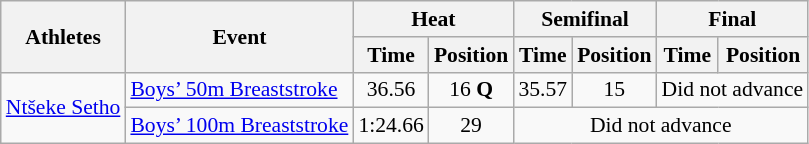<table class="wikitable" border="1" style="font-size:90%">
<tr>
<th rowspan=2>Athletes</th>
<th rowspan=2>Event</th>
<th colspan=2>Heat</th>
<th colspan=2>Semifinal</th>
<th colspan=2>Final</th>
</tr>
<tr>
<th>Time</th>
<th>Position</th>
<th>Time</th>
<th>Position</th>
<th>Time</th>
<th>Position</th>
</tr>
<tr>
<td rowspan=2><a href='#'>Ntšeke Setho</a></td>
<td><a href='#'>Boys’ 50m Breaststroke</a></td>
<td align=center>36.56</td>
<td align=center>16 <strong>Q</strong></td>
<td align=center>35.57</td>
<td align=center>15</td>
<td colspan="2" align=center>Did not advance</td>
</tr>
<tr>
<td><a href='#'>Boys’ 100m Breaststroke</a></td>
<td align=center>1:24.66</td>
<td align=center>29</td>
<td colspan="4" align=center>Did not advance</td>
</tr>
</table>
